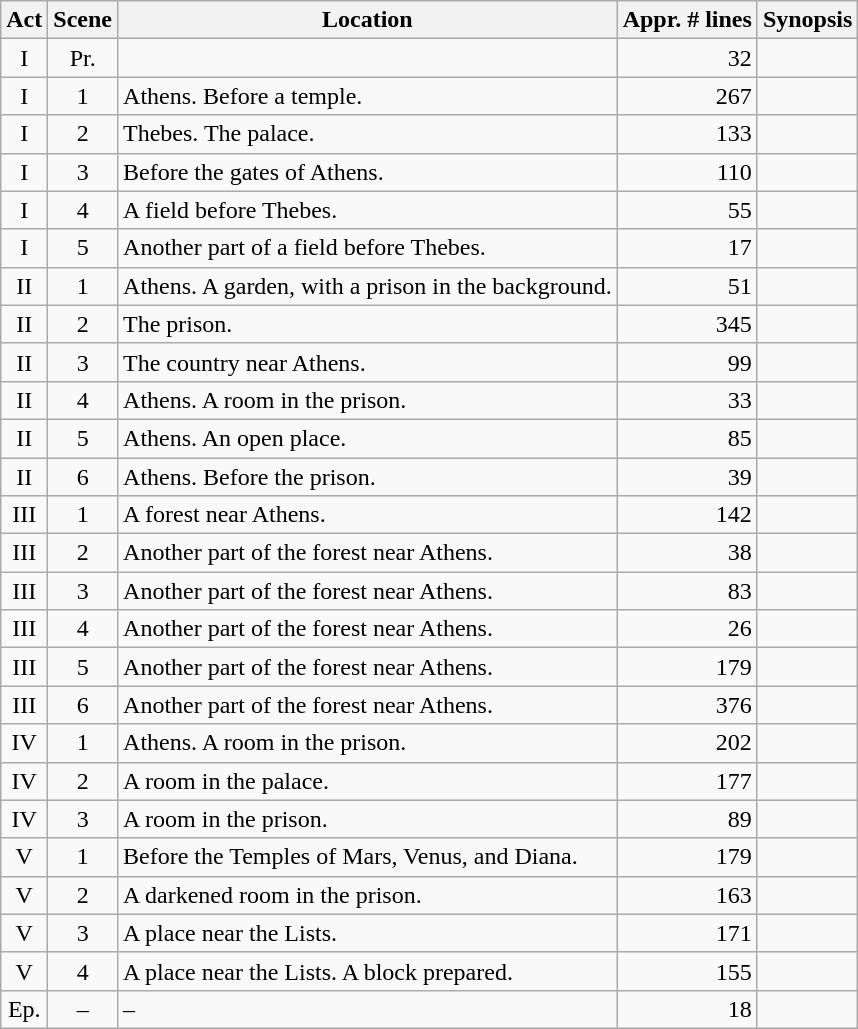<table class="wikitable">
<tr>
<th>Act</th>
<th data-sort-type="number">Scene</th>
<th>Location</th>
<th data-sort-type="number">Appr. # lines</th>
<th>Synopsis</th>
</tr>
<tr>
<td style="text-align:center;">I</td>
<td style="text-align:center;" data-sort-value="-1">Pr.</td>
<td></td>
<td style="text-align:right;">32</td>
<td></td>
</tr>
<tr>
<td style="text-align:center;">I</td>
<td style="text-align:center;">1</td>
<td>Athens. Before a temple.</td>
<td style="text-align:right;">267</td>
<td></td>
</tr>
<tr>
<td style="text-align:center;">I</td>
<td style="text-align:center;">2</td>
<td>Thebes. The palace.</td>
<td style="text-align:right;">133</td>
<td></td>
</tr>
<tr>
<td style="text-align:center;">I</td>
<td style="text-align:center;">3</td>
<td>Before the gates of Athens.</td>
<td style="text-align:right;">110</td>
<td></td>
</tr>
<tr>
<td style="text-align:center;">I</td>
<td style="text-align:center;">4</td>
<td>A field before Thebes.</td>
<td style="text-align:right;">55</td>
<td></td>
</tr>
<tr>
<td style="text-align:center;">I</td>
<td style="text-align:center;">5</td>
<td>Another part of a field before Thebes.</td>
<td style="text-align:right;">17</td>
<td></td>
</tr>
<tr>
<td style="text-align:center;">II</td>
<td style="text-align:center;">1</td>
<td>Athens. A garden, with a prison in the background.</td>
<td style="text-align:right;">51</td>
<td></td>
</tr>
<tr>
<td style="text-align:center;">II</td>
<td style="text-align:center;">2</td>
<td>The prison.</td>
<td style="text-align:right;">345</td>
<td></td>
</tr>
<tr>
<td style="text-align:center;">II</td>
<td style="text-align:center;">3</td>
<td>The country near Athens.</td>
<td style="text-align:right;">99</td>
<td></td>
</tr>
<tr>
<td style="text-align:center;">II</td>
<td style="text-align:center;">4</td>
<td>Athens. A room in the prison.</td>
<td style="text-align:right;">33</td>
<td></td>
</tr>
<tr>
<td style="text-align:center;">II</td>
<td style="text-align:center;">5</td>
<td>Athens. An open place.</td>
<td style="text-align:right;">85</td>
<td></td>
</tr>
<tr>
<td style="text-align:center;">II</td>
<td style="text-align:center;">6</td>
<td>Athens. Before the prison.</td>
<td style="text-align:right;">39</td>
<td></td>
</tr>
<tr>
<td style="text-align:center;">III</td>
<td style="text-align:center;">1</td>
<td>A forest near Athens.</td>
<td style="text-align:right;">142</td>
<td></td>
</tr>
<tr>
<td style="text-align:center;">III</td>
<td style="text-align:center;">2</td>
<td>Another part of the forest near Athens.</td>
<td style="text-align:right;">38</td>
<td></td>
</tr>
<tr>
<td style="text-align:center;">III</td>
<td style="text-align:center;">3</td>
<td>Another part of the forest near Athens.</td>
<td style="text-align:right;">83</td>
<td></td>
</tr>
<tr>
<td style="text-align:center;">III</td>
<td style="text-align:center;">4</td>
<td>Another part of the forest near Athens.</td>
<td style="text-align:right;">26</td>
<td></td>
</tr>
<tr>
<td style="text-align:center;">III</td>
<td style="text-align:center;">5</td>
<td>Another part of the forest near Athens.</td>
<td style="text-align:right;">179</td>
<td></td>
</tr>
<tr>
<td style="text-align:center;">III</td>
<td style="text-align:center;">6</td>
<td>Another part of the forest near Athens.</td>
<td style="text-align:right;">376</td>
<td></td>
</tr>
<tr>
<td style="text-align:center;">IV</td>
<td style="text-align:center;">1</td>
<td>Athens. A room in the prison.</td>
<td style="text-align:right;">202</td>
<td></td>
</tr>
<tr>
<td style="text-align:center;">IV</td>
<td style="text-align:center;">2</td>
<td>A room in the palace.</td>
<td style="text-align:right;">177</td>
<td></td>
</tr>
<tr>
<td style="text-align:center;">IV</td>
<td style="text-align:center;">3</td>
<td>A room in the prison.</td>
<td style="text-align:right;">89</td>
<td></td>
</tr>
<tr>
<td style="text-align:center;">V</td>
<td style="text-align:center;">1</td>
<td>Before the Temples of Mars, Venus, and Diana.</td>
<td style="text-align:right;">179</td>
<td></td>
</tr>
<tr>
<td style="text-align:center;">V</td>
<td style="text-align:center;">2</td>
<td>A darkened room in the prison.</td>
<td style="text-align:right;">163</td>
<td></td>
</tr>
<tr>
<td style="text-align:center;">V</td>
<td style="text-align:center;">3</td>
<td>A place near the Lists.</td>
<td style="text-align:right;">171</td>
<td></td>
</tr>
<tr>
<td style="text-align:center;">V</td>
<td style="text-align:center;">4</td>
<td>A place near the Lists. A block prepared.</td>
<td style="text-align:right;">155</td>
<td></td>
</tr>
<tr>
<td style="text-align:center;" data-sort-value="zzz Ep.">Ep.</td>
<td style="text-align:center;" data-sort-value="1000">–</td>
<td>–</td>
<td style="text-align:right;">18</td>
<td></td>
</tr>
</table>
